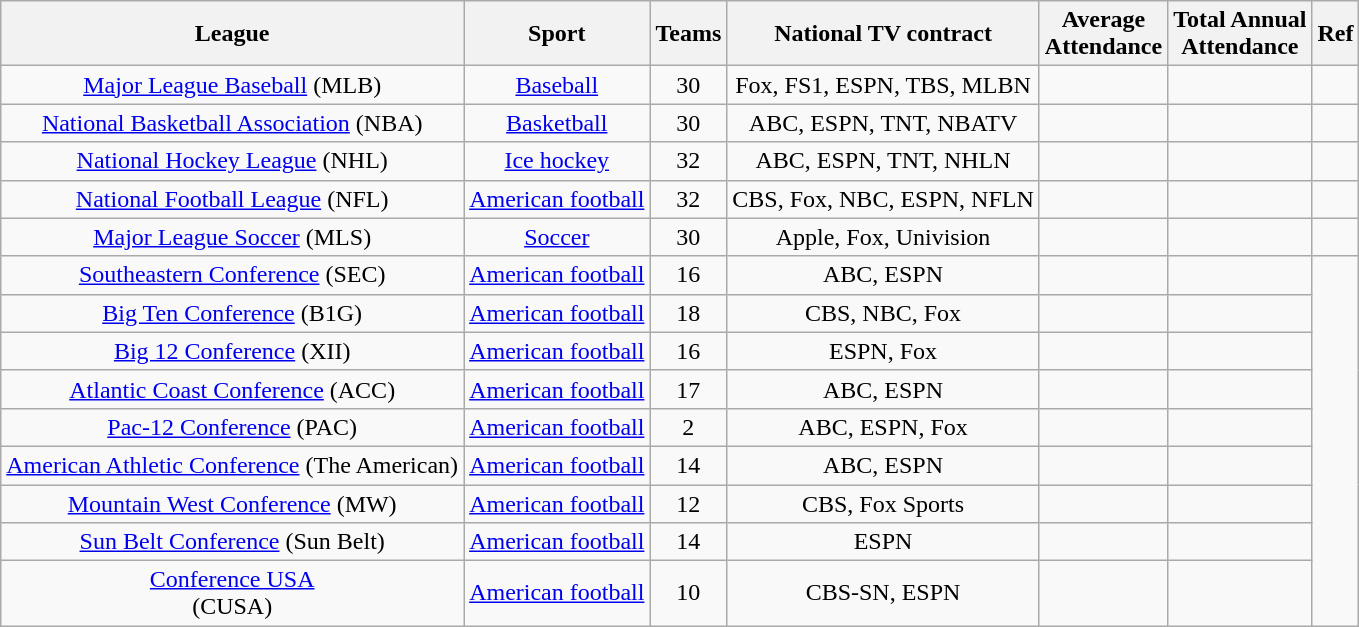<table class="wikitable sortable" style="text-align:center">
<tr>
<th>League</th>
<th>Sport</th>
<th>Teams</th>
<th>National TV contract</th>
<th>Average<br>Attendance</th>
<th>Total Annual<br>Attendance</th>
<th>Ref</th>
</tr>
<tr>
<td><a href='#'>Major League Baseball</a> (MLB)</td>
<td><a href='#'>Baseball</a></td>
<td>30</td>
<td>Fox, FS1, ESPN, TBS, MLBN</td>
<td></td>
<td></td>
<td></td>
</tr>
<tr>
<td><a href='#'>National Basketball Association</a> (NBA)</td>
<td><a href='#'>Basketball</a></td>
<td>30</td>
<td>ABC, ESPN, TNT, NBATV</td>
<td></td>
<td></td>
<td></td>
</tr>
<tr>
<td><a href='#'>National Hockey League</a> (NHL)</td>
<td><a href='#'>Ice hockey</a></td>
<td>32</td>
<td>ABC, ESPN, TNT, NHLN</td>
<td></td>
<td></td>
<td></td>
</tr>
<tr>
<td><a href='#'>National Football League</a> (NFL)</td>
<td><a href='#'>American football</a></td>
<td>32</td>
<td>CBS, Fox, NBC, ESPN, NFLN</td>
<td></td>
<td></td>
<td></td>
</tr>
<tr>
<td><a href='#'>Major League Soccer</a> (MLS)</td>
<td><a href='#'>Soccer</a></td>
<td>30</td>
<td>Apple, Fox, Univision</td>
<td></td>
<td></td>
<td></td>
</tr>
<tr>
<td><a href='#'>Southeastern Conference</a> (SEC)</td>
<td><a href='#'>American football</a></td>
<td>16</td>
<td>ABC, ESPN</td>
<td></td>
<td></td>
<td rowspan="9"></td>
</tr>
<tr>
<td><a href='#'>Big Ten Conference</a> (B1G)</td>
<td><a href='#'>American football</a></td>
<td>18</td>
<td>CBS, NBC, Fox</td>
<td></td>
<td></td>
</tr>
<tr>
<td><a href='#'>Big 12 Conference</a> (XII)</td>
<td><a href='#'>American football</a></td>
<td>16</td>
<td>ESPN, Fox</td>
<td></td>
<td></td>
</tr>
<tr>
<td><a href='#'>Atlantic Coast Conference</a> (ACC)</td>
<td><a href='#'>American football</a></td>
<td>17</td>
<td>ABC, ESPN</td>
<td></td>
<td></td>
</tr>
<tr>
<td><a href='#'>Pac-12 Conference</a> (PAC)</td>
<td><a href='#'>American football</a></td>
<td>2</td>
<td>ABC, ESPN, Fox</td>
<td></td>
<td></td>
</tr>
<tr>
<td><a href='#'>American Athletic Conference</a> (The American)</td>
<td><a href='#'>American football</a></td>
<td>14</td>
<td>ABC, ESPN</td>
<td></td>
<td></td>
</tr>
<tr>
<td><a href='#'>Mountain West Conference</a> (MW)</td>
<td><a href='#'>American football</a></td>
<td>12</td>
<td>CBS, Fox Sports</td>
<td></td>
<td></td>
</tr>
<tr>
<td><a href='#'>Sun Belt Conference</a> (Sun Belt)</td>
<td><a href='#'>American football</a></td>
<td>14</td>
<td>ESPN</td>
<td></td>
<td></td>
</tr>
<tr>
<td><a href='#'>Conference USA</a><br>(CUSA)</td>
<td><a href='#'>American football</a></td>
<td>10</td>
<td>CBS-SN, ESPN</td>
<td></td>
<td></td>
</tr>
</table>
